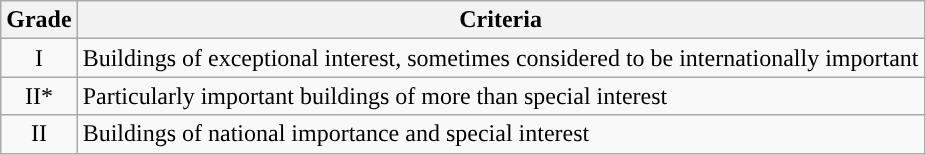<table class="wikitable">
<tr>
<th>Grade</th>
<th>Criteria</th>
</tr>
<tr>
<td align="center" >I</td>
<td>Buildings of exceptional interest, sometimes considered to be internationally important</td>
</tr>
<tr>
<td align="center" >II*</td>
<td>Particularly important buildings of more than special interest</td>
</tr>
<tr>
<td align="center" >II</td>
<td>Buildings of national importance and special interest</td>
</tr>
</table>
